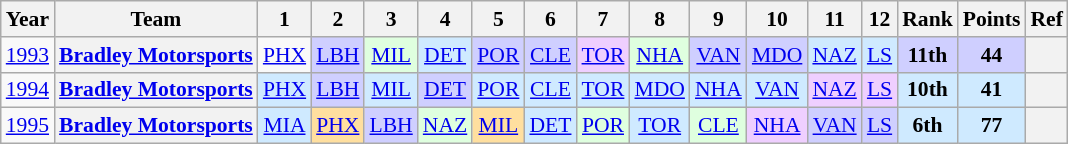<table class="wikitable" style="text-align:center; font-size:90%">
<tr>
<th>Year</th>
<th>Team</th>
<th>1</th>
<th>2</th>
<th>3</th>
<th>4</th>
<th>5</th>
<th>6</th>
<th>7</th>
<th>8</th>
<th>9</th>
<th>10</th>
<th>11</th>
<th>12</th>
<th>Rank</th>
<th>Points</th>
<th>Ref</th>
</tr>
<tr>
<td><a href='#'>1993</a></td>
<th><a href='#'>Bradley Motorsports</a></th>
<td><a href='#'>PHX</a></td>
<td style="background:#CFCFFF;"><a href='#'>LBH</a><br></td>
<td style="background:#DFFFDF;"><a href='#'>MIL</a><br></td>
<td style="background:#CFEAFF;"><a href='#'>DET</a><br></td>
<td style="background:#CFCFFF;"><a href='#'>POR</a><br></td>
<td style="background:#CFCFFF;"><a href='#'>CLE</a><br></td>
<td style="background:#EFCFFF;"><a href='#'>TOR</a><br></td>
<td style="background:#DFFFDF;"><a href='#'>NHA</a><br></td>
<td style="background:#CFCFFF;"><a href='#'>VAN</a><br></td>
<td style="background:#CFCFFF;"><a href='#'>MDO</a><br></td>
<td style="background:#CFEAFF;"><a href='#'>NAZ</a><br></td>
<td style="background:#CFEAFF;"><a href='#'>LS</a><br></td>
<td style="background:#CFCFFF;"><strong>11th</strong></td>
<td style="background:#CFCFFF;"><strong>44</strong></td>
<th></th>
</tr>
<tr>
<td><a href='#'>1994</a></td>
<th><a href='#'>Bradley Motorsports</a></th>
<td style="background:#CFEAFF;"><a href='#'>PHX</a><br></td>
<td style="background:#CFCFFF;"><a href='#'>LBH</a><br></td>
<td style="background:#CFEAFF;"><a href='#'>MIL</a><br></td>
<td style="background:#CFCFFF;"><a href='#'>DET</a><br></td>
<td style="background:#CFEAFF;"><a href='#'>POR</a><br></td>
<td style="background:#CFEAFF;"><a href='#'>CLE</a><br></td>
<td style="background:#CFEAFF;"><a href='#'>TOR</a><br></td>
<td style="background:#CFEAFF;"><a href='#'>MDO</a><br></td>
<td style="background:#CFEAFF;"><a href='#'>NHA</a><br></td>
<td style="background:#CFEAFF;"><a href='#'>VAN</a><br></td>
<td style="background:#EFCFFF;"><a href='#'>NAZ</a><br></td>
<td style="background:#EFCFFF;"><a href='#'>LS</a><br></td>
<td style="background:#CFEAFF;"><strong>10th</strong></td>
<td style="background:#CFEAFF;"><strong>41</strong></td>
<th></th>
</tr>
<tr>
<td><a href='#'>1995</a></td>
<th><a href='#'>Bradley Motorsports</a></th>
<td style="background:#CFEAFF;"><a href='#'>MIA</a><br></td>
<td style="background:#FFDF9F;"><a href='#'>PHX</a><br></td>
<td style="background:#CFCFFF;"><a href='#'>LBH</a><br></td>
<td style="background:#DFFFDF;"><a href='#'>NAZ</a><br></td>
<td style="background:#FFDF9F;"><a href='#'>MIL</a><br></td>
<td style="background:#CFEAFF;"><a href='#'>DET</a><br></td>
<td style="background:#DFFFDF;"><a href='#'>POR</a><br></td>
<td style="background:#CFEAFF;"><a href='#'>TOR</a><br></td>
<td style="background:#DFFFDF;"><a href='#'>CLE</a><br></td>
<td style="background:#EFCFFF;"><a href='#'>NHA</a><br></td>
<td style="background:#CFCFFF;"><a href='#'>VAN</a><br></td>
<td style="background:#CFCFFF;"><a href='#'>LS</a><br></td>
<td style="background:#CFEAFF;"><strong>6th</strong></td>
<td style="background:#CFEAFF;"><strong>77</strong></td>
<th></th>
</tr>
</table>
